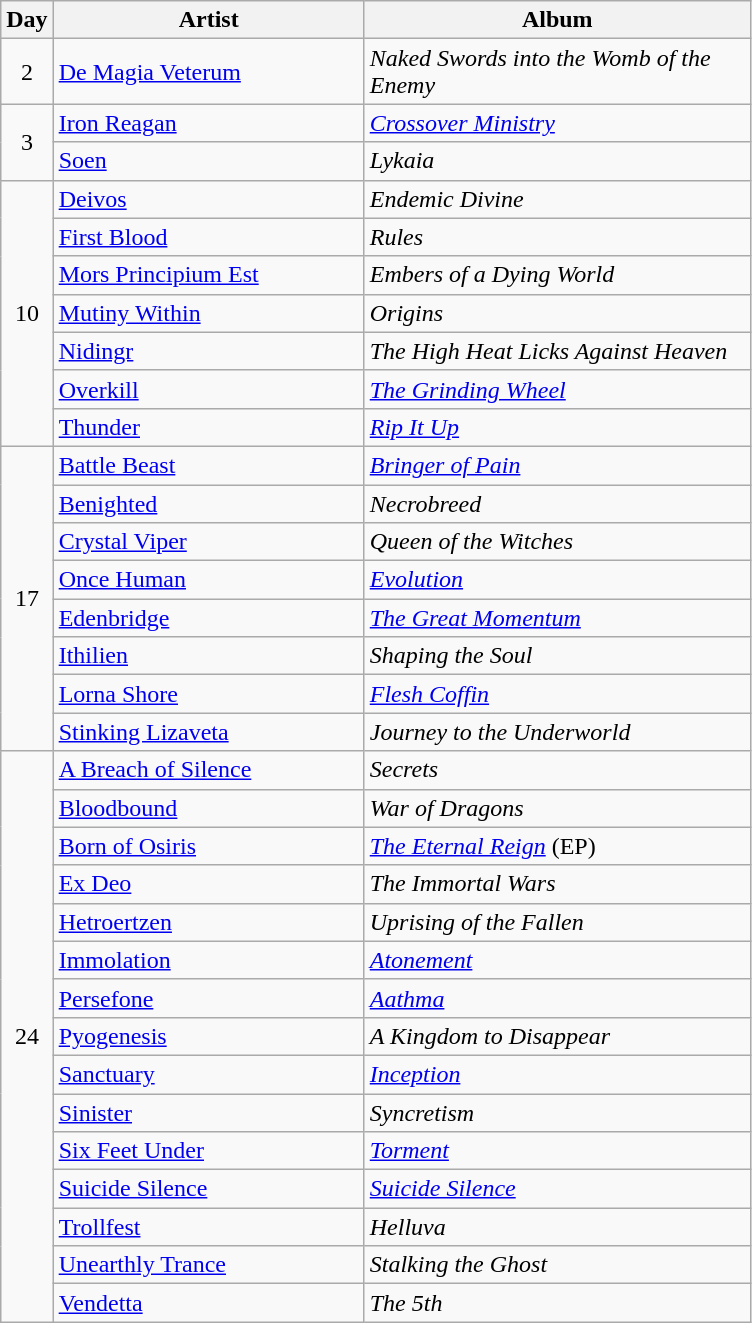<table class="wikitable">
<tr>
<th style="width:20px;">Day</th>
<th style="width:200px;">Artist</th>
<th style="width:250px;">Album</th>
</tr>
<tr>
<td style="text-align:center;">2</td>
<td><a href='#'>De Magia Veterum</a></td>
<td><em>Naked Swords into the Womb of the Enemy</em></td>
</tr>
<tr>
<td style="text-align:center;" rowspan="2">3</td>
<td><a href='#'>Iron Reagan</a></td>
<td><em><a href='#'>Crossover Ministry</a></em></td>
</tr>
<tr>
<td><a href='#'>Soen</a></td>
<td><em>Lykaia</em></td>
</tr>
<tr>
<td rowspan="7" style="text-align:center;">10</td>
<td><a href='#'>Deivos</a></td>
<td><em>Endemic Divine</em></td>
</tr>
<tr>
<td><a href='#'>First Blood</a></td>
<td><em>Rules</em></td>
</tr>
<tr>
<td><a href='#'>Mors Principium Est</a></td>
<td><em>Embers of a Dying World</em></td>
</tr>
<tr>
<td><a href='#'>Mutiny Within</a></td>
<td><em>Origins</em></td>
</tr>
<tr>
<td><a href='#'>Nidingr</a></td>
<td><em>The High Heat Licks Against Heaven</em></td>
</tr>
<tr>
<td><a href='#'>Overkill</a></td>
<td><em><a href='#'>The Grinding Wheel</a></em></td>
</tr>
<tr>
<td><a href='#'>Thunder</a></td>
<td><em><a href='#'>Rip It Up</a></em></td>
</tr>
<tr>
<td rowspan="8" style="text-align:center;">17</td>
<td><a href='#'>Battle Beast</a></td>
<td><em><a href='#'>Bringer of Pain</a></em></td>
</tr>
<tr>
<td><a href='#'>Benighted</a></td>
<td><em>Necrobreed</em></td>
</tr>
<tr>
<td><a href='#'>Crystal Viper</a></td>
<td><em>Queen of the Witches</em></td>
</tr>
<tr>
<td><a href='#'>Once Human</a></td>
<td><em><a href='#'>Evolution</a></em></td>
</tr>
<tr>
<td><a href='#'>Edenbridge</a></td>
<td><em><a href='#'>The Great Momentum</a></em></td>
</tr>
<tr>
<td><a href='#'>Ithilien</a></td>
<td><em>Shaping the Soul</em></td>
</tr>
<tr>
<td><a href='#'>Lorna Shore</a></td>
<td><em><a href='#'>Flesh Coffin</a></em></td>
</tr>
<tr>
<td><a href='#'>Stinking Lizaveta</a></td>
<td><em>Journey to the Underworld</em></td>
</tr>
<tr>
<td style="text-align:center;" rowspan="15">24</td>
<td><a href='#'>A Breach of Silence</a></td>
<td><em>Secrets</em></td>
</tr>
<tr>
<td><a href='#'>Bloodbound</a></td>
<td><em>War of Dragons</em></td>
</tr>
<tr>
<td><a href='#'>Born of Osiris</a></td>
<td><em><a href='#'>The Eternal Reign</a></em> (EP)</td>
</tr>
<tr>
<td><a href='#'>Ex Deo</a></td>
<td><em>The Immortal Wars</em></td>
</tr>
<tr>
<td><a href='#'>Hetroertzen</a></td>
<td><em>Uprising of the Fallen</em></td>
</tr>
<tr>
<td><a href='#'>Immolation</a></td>
<td><em><a href='#'>Atonement</a></em></td>
</tr>
<tr>
<td><a href='#'>Persefone</a></td>
<td><em><a href='#'>Aathma</a></em></td>
</tr>
<tr>
<td><a href='#'>Pyogenesis</a></td>
<td><em>A Kingdom to Disappear</em></td>
</tr>
<tr>
<td><a href='#'>Sanctuary</a></td>
<td><em><a href='#'>Inception</a></em></td>
</tr>
<tr>
<td><a href='#'>Sinister</a></td>
<td><em>Syncretism</em></td>
</tr>
<tr>
<td><a href='#'>Six Feet Under</a></td>
<td><em><a href='#'>Torment</a></em></td>
</tr>
<tr>
<td><a href='#'>Suicide Silence</a></td>
<td><em><a href='#'>Suicide Silence</a></em></td>
</tr>
<tr>
<td><a href='#'>Trollfest</a></td>
<td><em>Helluva</em></td>
</tr>
<tr>
<td><a href='#'>Unearthly Trance</a></td>
<td><em>Stalking the Ghost</em></td>
</tr>
<tr>
<td><a href='#'>Vendetta</a></td>
<td><em>The 5th</em></td>
</tr>
</table>
